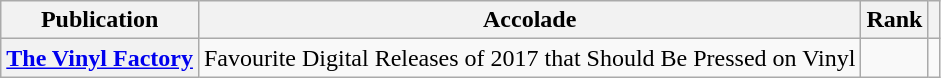<table class="wikitable plainrowheaders">
<tr>
<th>Publication</th>
<th>Accolade</th>
<th>Rank</th>
<th class="unsortable"></th>
</tr>
<tr>
<th scope="row"><a href='#'>The Vinyl Factory</a></th>
<td>Favourite Digital Releases of 2017 that Should Be Pressed on Vinyl</td>
<td></td>
<td></td>
</tr>
</table>
